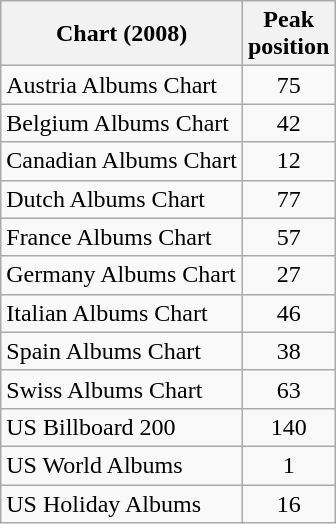<table class="wikitable sortable">
<tr>
<th>Chart (2008)</th>
<th>Peak<br>position</th>
</tr>
<tr>
<td>Austria Albums Chart</td>
<td align="center">75</td>
</tr>
<tr>
<td>Belgium Albums Chart</td>
<td align="center">42</td>
</tr>
<tr>
<td>Canadian Albums Chart</td>
<td align="center">12</td>
</tr>
<tr>
<td>Dutch Albums Chart</td>
<td align="center">77</td>
</tr>
<tr>
<td>France Albums Chart</td>
<td align="center">57</td>
</tr>
<tr>
<td>Germany Albums Chart</td>
<td align="center">27</td>
</tr>
<tr>
<td>Italian Albums Chart</td>
<td align="center">46</td>
</tr>
<tr>
<td>Spain Albums Chart</td>
<td align="center">38</td>
</tr>
<tr>
<td>Swiss Albums Chart</td>
<td align="center">63</td>
</tr>
<tr>
<td>US Billboard 200</td>
<td align="center">140</td>
</tr>
<tr>
<td>US World Albums</td>
<td align="center">1</td>
</tr>
<tr>
<td>US Holiday Albums</td>
<td align="center">16</td>
</tr>
</table>
